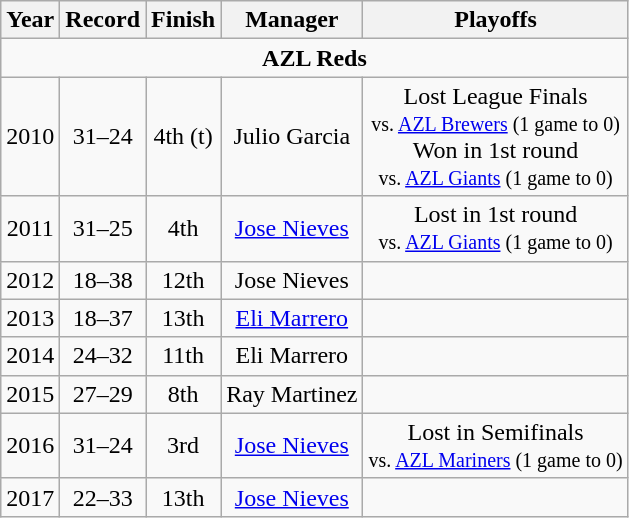<table class="wikitable">
<tr>
<th>Year</th>
<th>Record</th>
<th>Finish</th>
<th>Manager</th>
<th>Playoffs</th>
</tr>
<tr align=center>
<td align=center colspan=5><strong>AZL Reds</strong></td>
</tr>
<tr align=center>
<td>2010</td>
<td>31–24</td>
<td>4th (t)</td>
<td>Julio Garcia</td>
<td>Lost League Finals<br><small>vs. <a href='#'>AZL Brewers</a> (1 game to 0)</small><br>Won in 1st round<br><small>vs. <a href='#'>AZL Giants</a> (1 game to 0)</small></td>
</tr>
<tr align=center>
<td>2011</td>
<td>31–25</td>
<td>4th</td>
<td><a href='#'>Jose Nieves</a></td>
<td>Lost in 1st round<br><small>vs. <a href='#'>AZL Giants</a> (1 game to 0)</small></td>
</tr>
<tr align=center>
<td>2012</td>
<td>18–38</td>
<td>12th</td>
<td>Jose Nieves</td>
<td></td>
</tr>
<tr align=center>
<td>2013</td>
<td>18–37</td>
<td>13th</td>
<td><a href='#'>Eli Marrero</a></td>
<td></td>
</tr>
<tr align=center>
<td>2014</td>
<td>24–32</td>
<td>11th</td>
<td>Eli Marrero</td>
<td></td>
</tr>
<tr align=center>
<td>2015</td>
<td>27–29</td>
<td>8th</td>
<td>Ray Martinez</td>
<td></td>
</tr>
<tr align=center>
<td>2016</td>
<td>31–24</td>
<td>3rd</td>
<td><a href='#'>Jose Nieves</a></td>
<td>Lost in Semifinals<br><small>vs. <a href='#'>AZL Mariners</a> (1 game to 0)</small></td>
</tr>
<tr align=center>
<td>2017</td>
<td>22–33</td>
<td>13th</td>
<td><a href='#'>Jose Nieves</a></td>
<td></td>
</tr>
</table>
